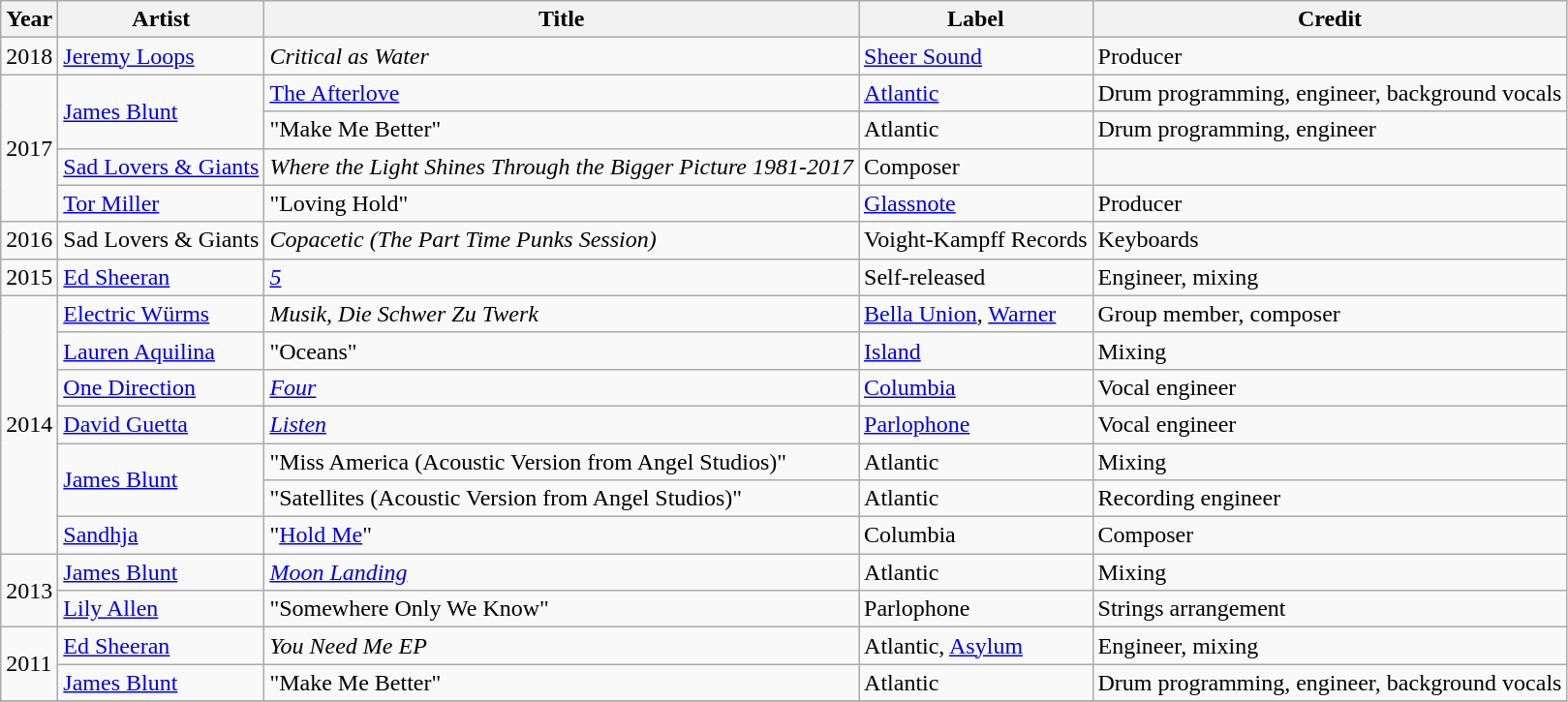<table class="wikitable plainrowheaders" style="text-align:left;" border="1">
<tr>
<th scope="col">Year</th>
<th scope="col">Artist</th>
<th scope="col">Title</th>
<th scope="col">Label</th>
<th scope="col">Credit</th>
</tr>
<tr>
<td>2018</td>
<td><a href='#'>Jeremy Loops</a></td>
<td><em>Critical as Water</em></td>
<td><a href='#'>Sheer Sound</a></td>
<td>Producer</td>
</tr>
<tr>
<td rowspan="4" scope="row">2017</td>
<td rowspan="2"><a href='#'>James Blunt</a></td>
<td><a href='#'>The Afterlove</a></td>
<td><a href='#'>Atlantic</a></td>
<td>Drum programming, engineer, background vocals</td>
</tr>
<tr>
<td>"Make Me Better"</td>
<td>Atlantic</td>
<td>Drum programming, engineer</td>
</tr>
<tr>
<td><a href='#'>Sad Lovers & Giants</a></td>
<td><em>Where the Light Shines Through the Bigger Picture 1981-2017</em></td>
<td>Composer</td>
</tr>
<tr>
<td><a href='#'>Tor Miller</a></td>
<td>"Loving Hold"</td>
<td><a href='#'>Glassnote</a></td>
<td>Producer</td>
</tr>
<tr>
<td>2016</td>
<td>Sad Lovers & Giants</td>
<td><em>Copacetic (The Part Time Punks Session)</em></td>
<td>Voight-Kampff Records</td>
<td>Keyboards</td>
</tr>
<tr>
<td>2015</td>
<td><a href='#'>Ed Sheeran</a></td>
<td><em><a href='#'>5</a></em></td>
<td>Self-released</td>
<td>Engineer, mixing</td>
</tr>
<tr>
<td rowspan="7">2014</td>
<td><a href='#'>Electric Würms</a></td>
<td><em>Musik, Die Schwer Zu Twerk</em></td>
<td><a href='#'>Bella Union</a>, <a href='#'>Warner</a></td>
<td>Group member, composer</td>
</tr>
<tr>
<td><a href='#'>Lauren Aquilina</a></td>
<td>"Oceans"</td>
<td><a href='#'>Island</a></td>
<td>Mixing</td>
</tr>
<tr>
<td><a href='#'>One Direction</a></td>
<td><em><a href='#'>Four</a></em></td>
<td><a href='#'>Columbia</a></td>
<td>Vocal engineer</td>
</tr>
<tr>
<td><a href='#'>David Guetta</a></td>
<td><em><a href='#'>Listen</a></em></td>
<td><a href='#'>Parlophone</a></td>
<td>Vocal engineer</td>
</tr>
<tr>
<td rowspan="2"><a href='#'>James Blunt</a></td>
<td>"Miss America (Acoustic Version from Angel Studios)"</td>
<td>Atlantic</td>
<td>Mixing</td>
</tr>
<tr>
<td>"Satellites (Acoustic Version from Angel Studios)"</td>
<td>Atlantic</td>
<td>Recording engineer</td>
</tr>
<tr>
<td><a href='#'>Sandhja</a></td>
<td>"<a href='#'>Hold Me</a>"</td>
<td>Columbia</td>
<td>Composer</td>
</tr>
<tr>
<td rowspan="2">2013</td>
<td><a href='#'>James Blunt</a></td>
<td><a href='#'><em>Moon Landing</em></a></td>
<td>Atlantic</td>
<td>Mixing</td>
</tr>
<tr>
<td><a href='#'>Lily Allen</a></td>
<td>"Somewhere Only We Know"</td>
<td>Parlophone</td>
<td>Strings arrangement</td>
</tr>
<tr>
<td rowspan="2">2011</td>
<td><a href='#'>Ed Sheeran</a></td>
<td><em>You Need Me EP</em></td>
<td>Atlantic, <a href='#'>Asylum</a></td>
<td>Engineer, mixing</td>
</tr>
<tr>
<td><a href='#'>James Blunt</a></td>
<td>"Make Me Better"</td>
<td>Atlantic</td>
<td>Drum programming, engineer, background vocals</td>
</tr>
<tr>
</tr>
</table>
